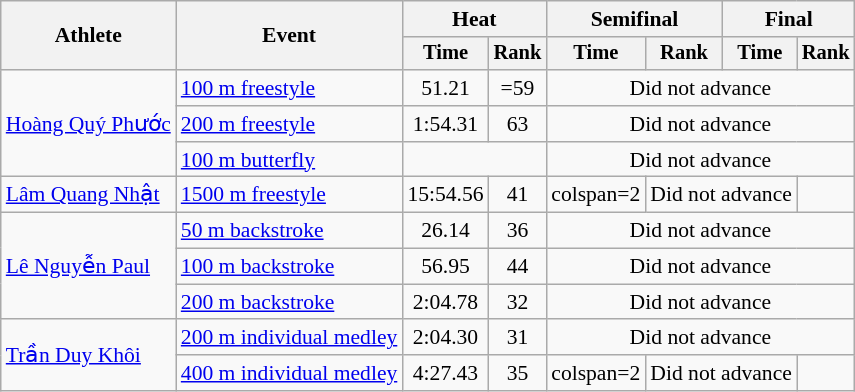<table class=wikitable style="font-size:90%">
<tr>
<th rowspan="2">Athlete</th>
<th rowspan="2">Event</th>
<th colspan="2">Heat</th>
<th colspan="2">Semifinal</th>
<th colspan="2">Final</th>
</tr>
<tr style="font-size:95%">
<th>Time</th>
<th>Rank</th>
<th>Time</th>
<th>Rank</th>
<th>Time</th>
<th>Rank</th>
</tr>
<tr align=center>
<td align=left rowspan=3><a href='#'>Hoàng Quý Phước</a></td>
<td align=left><a href='#'>100 m freestyle</a></td>
<td>51.21</td>
<td>=59</td>
<td colspan=4>Did not advance</td>
</tr>
<tr align=center>
<td align=left><a href='#'>200 m freestyle</a></td>
<td>1:54.31</td>
<td>63</td>
<td colspan=4>Did not advance</td>
</tr>
<tr align=center>
<td align=left><a href='#'>100 m butterfly</a></td>
<td colspan=2></td>
<td colspan=4>Did not advance</td>
</tr>
<tr align=center>
<td align=left><a href='#'>Lâm Quang Nhật</a></td>
<td align=left><a href='#'>1500 m freestyle</a></td>
<td>15:54.56</td>
<td>41</td>
<td>colspan=2 </td>
<td colspan=2>Did not advance</td>
</tr>
<tr align=center>
<td align=left rowspan=3><a href='#'>Lê Nguyễn Paul</a></td>
<td align=left><a href='#'>50 m backstroke</a></td>
<td>26.14</td>
<td>36</td>
<td colspan=4>Did not advance</td>
</tr>
<tr align=center>
<td align=left><a href='#'>100 m backstroke</a></td>
<td>56.95</td>
<td>44</td>
<td colspan=4>Did not advance</td>
</tr>
<tr align=center>
<td align=left><a href='#'>200 m backstroke</a></td>
<td>2:04.78</td>
<td>32</td>
<td colspan=4>Did not advance</td>
</tr>
<tr align=center>
<td align=left rowspan=2><a href='#'>Trần Duy Khôi</a></td>
<td align=left><a href='#'>200 m individual medley</a></td>
<td>2:04.30</td>
<td>31</td>
<td colspan=4>Did not advance</td>
</tr>
<tr align=center>
<td align=left><a href='#'>400 m individual medley</a></td>
<td>4:27.43</td>
<td>35</td>
<td>colspan=2 </td>
<td colspan=2>Did not advance</td>
</tr>
</table>
